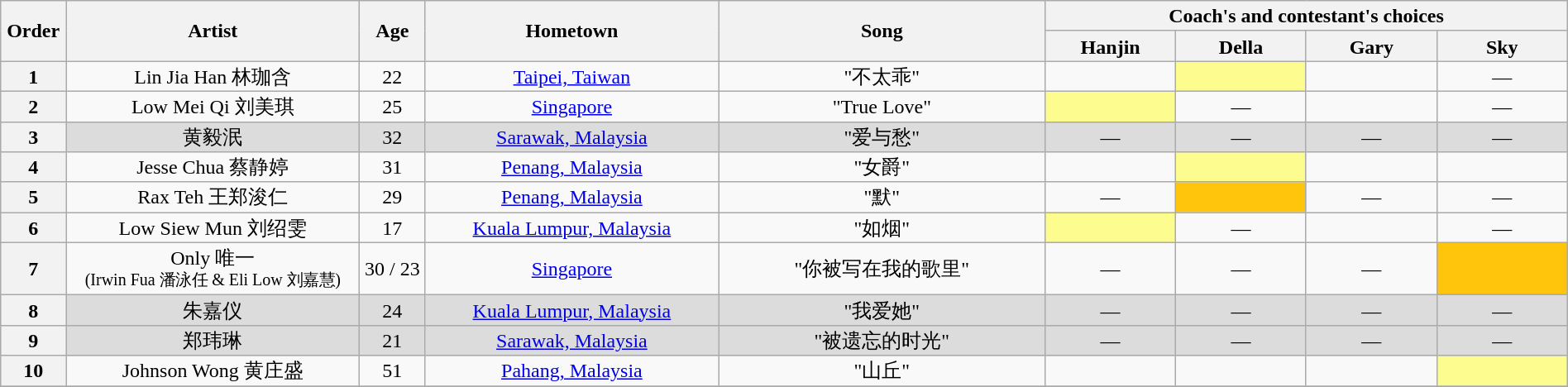<table class="wikitable" style="text-align:center; line-height:17px; width:100%;">
<tr>
<th scope="col" rowspan="2" style="width:04%;">Order</th>
<th scope="col" rowspan="2" style="width:18%;">Artist</th>
<th scope="col" rowspan="2" style="width:04%;">Age</th>
<th scope="col" rowspan="2" style="width:18%;">Hometown</th>
<th scope="col" rowspan="2" style="width:20%;">Song</th>
<th scope="col" colspan="4" style="width:24%;">Coach's and contestant's choices</th>
</tr>
<tr>
<th style="width:08%;">Hanjin</th>
<th style="width:08%;">Della</th>
<th style="width:08%;">Gary</th>
<th style="width:08%;">Sky</th>
</tr>
<tr>
<th>1</th>
<td>Lin Jia Han 林珈含</td>
<td>22</td>
<td><a href='#'>Taipei, Taiwan</a></td>
<td>"不太乖"</td>
<td></td>
<td style="background:#fdfc8f;"></td>
<td></td>
<td>—</td>
</tr>
<tr>
<th>2</th>
<td>Low Mei Qi 刘美琪</td>
<td>25</td>
<td><a href='#'>Singapore</a></td>
<td>"True Love"</td>
<td style="background:#fdfc8f;"></td>
<td>—</td>
<td></td>
<td>—</td>
</tr>
<tr bgcolor=#DCDCDC>
<th>3</th>
<td>黄毅泯</td>
<td>32</td>
<td><a href='#'>Sarawak, Malaysia</a></td>
<td>"爱与愁"</td>
<td>—</td>
<td>—</td>
<td>—</td>
<td>—</td>
</tr>
<tr>
<th>4</th>
<td>Jesse Chua 蔡静婷</td>
<td>31</td>
<td><a href='#'>Penang, Malaysia</a></td>
<td>"女爵"</td>
<td></td>
<td style="background:#fdfc8f;"></td>
<td></td>
<td></td>
</tr>
<tr>
<th>5</th>
<td>Rax Teh 王郑浚仁</td>
<td>29</td>
<td><a href='#'>Penang, Malaysia</a></td>
<td>"默"</td>
<td>—</td>
<td style="background:#FFC40C;"></td>
<td>—</td>
<td>—</td>
</tr>
<tr>
<th>6</th>
<td>Low Siew Mun 刘绍雯</td>
<td>17</td>
<td><a href='#'>Kuala Lumpur, Malaysia</a></td>
<td>"如烟"</td>
<td style="background:#fdfc8f;"></td>
<td>—</td>
<td></td>
<td>—</td>
</tr>
<tr>
<th>7</th>
<td>Only 唯一<br><small>(Irwin Fua 潘泳任 & Eli Low 刘嘉慧)</small></td>
<td>30 / 23</td>
<td><a href='#'>Singapore</a></td>
<td>"你被写在我的歌里"</td>
<td>—</td>
<td>—</td>
<td>—</td>
<td style="background:#FFC40C;"></td>
</tr>
<tr bgcolor=#DCDCDC>
<th>8</th>
<td>朱嘉仪</td>
<td>24</td>
<td><a href='#'>Kuala Lumpur, Malaysia</a></td>
<td>"我爱她"</td>
<td>—</td>
<td>—</td>
<td>—</td>
<td>—</td>
</tr>
<tr bgcolor=#DCDCDC>
<th>9</th>
<td>郑玮琳</td>
<td>21</td>
<td><a href='#'>Sarawak, Malaysia</a></td>
<td>"被遗忘的时光"</td>
<td>—</td>
<td>—</td>
<td>—</td>
<td>—</td>
</tr>
<tr>
<th>10</th>
<td>Johnson Wong 黄庄盛</td>
<td>51</td>
<td><a href='#'>Pahang, Malaysia</a></td>
<td>"山丘"</td>
<td></td>
<td></td>
<td></td>
<td style="background:#fdfc8f;"></td>
</tr>
<tr>
</tr>
</table>
